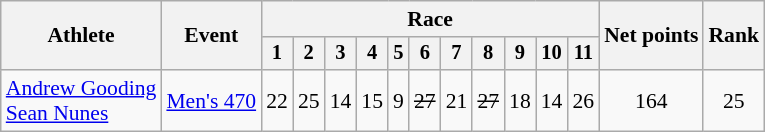<table class=wikitable style=font-size:90%;text-align:center>
<tr>
<th rowspan=2>Athlete</th>
<th rowspan=2>Event</th>
<th colspan=11>Race</th>
<th rowspan=2>Net points</th>
<th rowspan=2>Rank</th>
</tr>
<tr style=font-size:95%>
<th>1</th>
<th>2</th>
<th>3</th>
<th>4</th>
<th>5</th>
<th>6</th>
<th>7</th>
<th>8</th>
<th>9</th>
<th>10</th>
<th>11</th>
</tr>
<tr>
<td align=left><a href='#'>Andrew Gooding</a><br><a href='#'>Sean Nunes</a></td>
<td align=left><a href='#'>Men's 470</a></td>
<td>22</td>
<td>25</td>
<td>14</td>
<td>15</td>
<td>9</td>
<td><s>27</s></td>
<td>21</td>
<td><s>27</s></td>
<td>18</td>
<td>14</td>
<td>26</td>
<td>164</td>
<td>25</td>
</tr>
</table>
